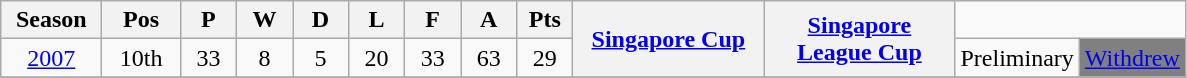<table class="wikitable" style="text-align: center">
<tr>
<th width="60" scope="col">Season</th>
<th width="45" scope="col">Pos</th>
<th width="30" scope="col">P</th>
<th width="30" scope="col">W</th>
<th width="30" scope="col">D</th>
<th width="30" scope="col">L</th>
<th width="30" scope="col">F</th>
<th width="30" scope="col">A</th>
<th width="30" scope="col">Pts</th>
<th width="120" scope="col" rowspan="2 scope="col"><a href='#'>Singapore Cup</a></th>
<th width="120" scope="col" rowspan="2 scope="col"><a href='#'>Singapore League Cup</a></th>
</tr>
<tr>
<td><a href='#'>2007</a></td>
<td>10th</td>
<td>33</td>
<td>8</td>
<td>5</td>
<td>20</td>
<td>33</td>
<td>63</td>
<td>29</td>
<td>Preliminary</td>
<td bgcolor=grey><a href='#'>Withdrew</a></td>
</tr>
<tr>
</tr>
</table>
